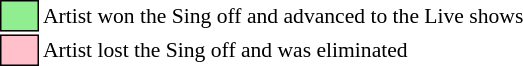<table class="toccolours" style="font-size: 90%; white-space: nowrap;">
<tr>
<td style="background:lightgreen; border:1px solid black;">      </td>
<td>Artist won the Sing off and advanced to the Live shows</td>
</tr>
<tr>
<td style="background:pink; border:1px solid black;">      </td>
<td>Artist lost the Sing off and was eliminated</td>
</tr>
</table>
